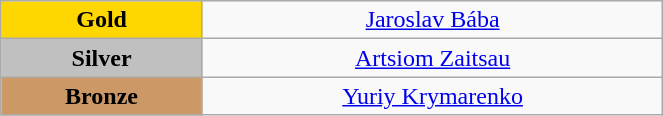<table class="wikitable" style="text-align:center; " width="35%">
<tr>
<td bgcolor="gold"><strong>Gold</strong></td>
<td><a href='#'>Jaroslav Bába</a><br>  <small><em></em></small></td>
</tr>
<tr>
<td bgcolor="silver"><strong>Silver</strong></td>
<td><a href='#'>Artsiom Zaitsau</a><br>  <small><em></em></small></td>
</tr>
<tr>
<td bgcolor="CC9966"><strong>Bronze</strong></td>
<td><a href='#'>Yuriy Krymarenko</a><br>  <small><em></em></small></td>
</tr>
</table>
